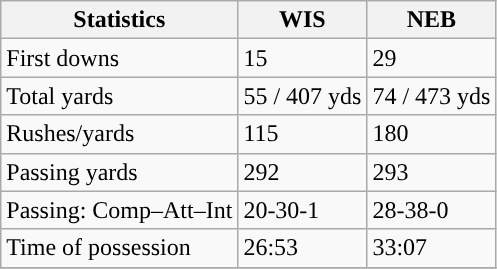<table class="wikitable" style="float: left;">
<tr>
<th>Statistics</th>
<th>WIS</th>
<th>NEB</th>
</tr>
<tr>
<td>First downs</td>
<td>15</td>
<td>29</td>
</tr>
<tr>
<td>Total yards</td>
<td>55 / 407 yds</td>
<td>74 / 473 yds</td>
</tr>
<tr>
<td>Rushes/yards</td>
<td>115</td>
<td>180</td>
</tr>
<tr>
<td>Passing yards</td>
<td>292</td>
<td>293</td>
</tr>
<tr>
<td>Passing: Comp–Att–Int</td>
<td>20-30-1</td>
<td>28-38-0</td>
</tr>
<tr>
<td>Time of possession</td>
<td>26:53</td>
<td>33:07</td>
</tr>
<tr>
</tr>
</table>
